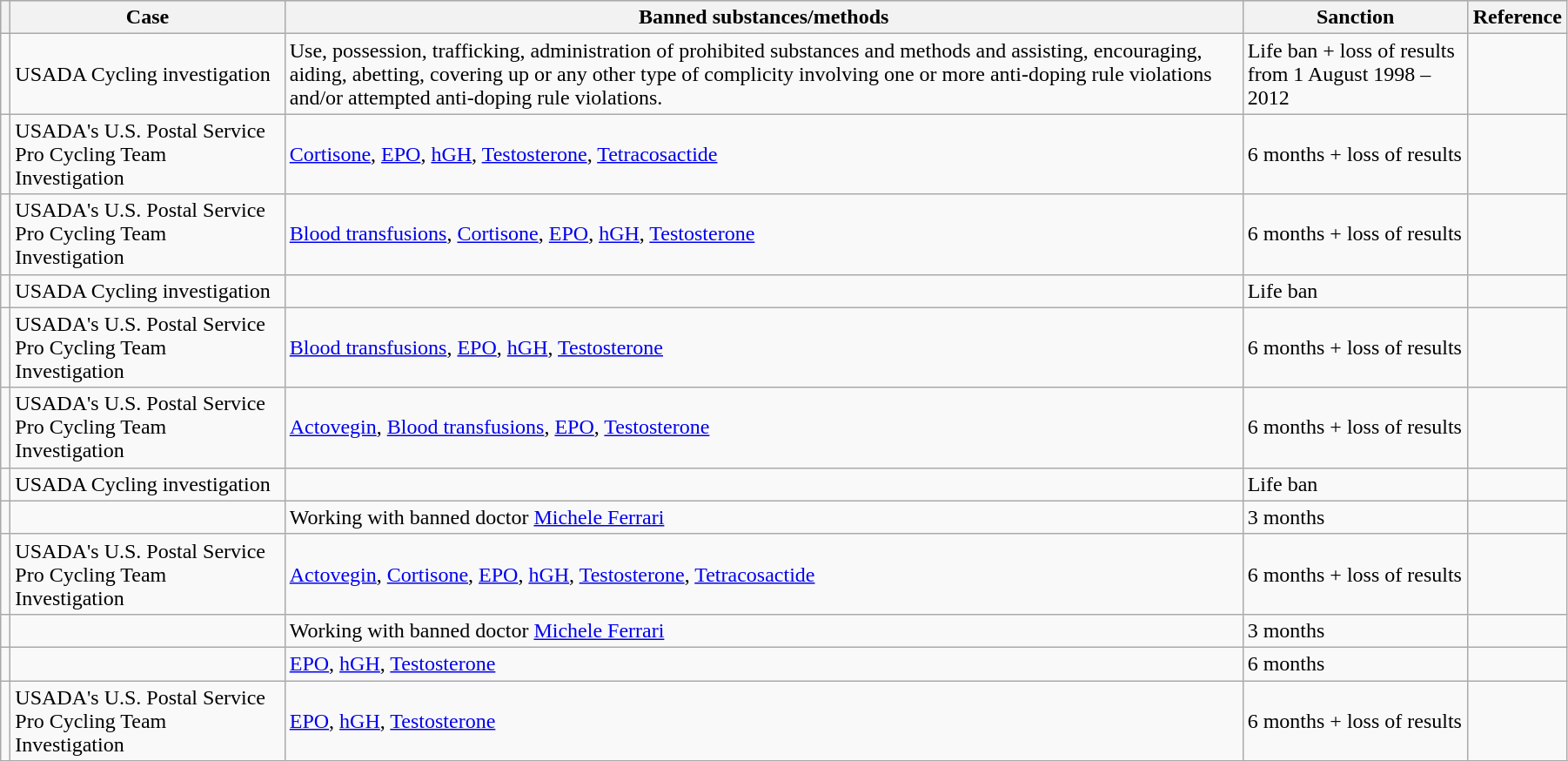<table class="wikitable" style="width:95%;">
<tr style="background:#ccf; class=;"sortable">
<th></th>
<th>Case</th>
<th>Banned substances/methods</th>
<th>Sanction</th>
<th>Reference</th>
</tr>
<tr>
<td></td>
<td>USADA Cycling investigation</td>
<td>Use, possession, trafficking, administration of prohibited substances and methods and assisting, encouraging, aiding, abetting, covering up or any other type of complicity involving one or more anti-doping rule violations and/or attempted anti-doping rule violations.</td>
<td>Life ban + loss of results from 1 August 1998 – 2012</td>
<td></td>
</tr>
<tr>
<td></td>
<td>USADA's U.S. Postal Service Pro Cycling Team Investigation</td>
<td><a href='#'>Cortisone</a>, <a href='#'>EPO</a>, <a href='#'>hGH</a>, <a href='#'>Testosterone</a>, <a href='#'>Tetracosactide</a></td>
<td>6 months + loss of results</td>
<td></td>
</tr>
<tr>
<td></td>
<td>USADA's U.S. Postal Service Pro Cycling Team Investigation</td>
<td><a href='#'>Blood transfusions</a>, <a href='#'>Cortisone</a>, <a href='#'>EPO</a>, <a href='#'>hGH</a>, <a href='#'>Testosterone</a></td>
<td>6 months + loss of results</td>
<td></td>
</tr>
<tr>
<td></td>
<td>USADA Cycling investigation</td>
<td></td>
<td>Life ban</td>
<td></td>
</tr>
<tr>
<td></td>
<td>USADA's U.S. Postal Service Pro Cycling Team Investigation</td>
<td><a href='#'>Blood transfusions</a>, <a href='#'>EPO</a>, <a href='#'>hGH</a>, <a href='#'>Testosterone</a></td>
<td>6 months + loss of results</td>
<td></td>
</tr>
<tr>
<td></td>
<td>USADA's U.S. Postal Service Pro Cycling Team Investigation</td>
<td><a href='#'>Actovegin</a>, <a href='#'>Blood transfusions</a>, <a href='#'>EPO</a>, <a href='#'>Testosterone</a></td>
<td>6 months + loss of results</td>
<td></td>
</tr>
<tr>
<td></td>
<td>USADA Cycling investigation</td>
<td></td>
<td>Life ban</td>
<td></td>
</tr>
<tr>
<td></td>
<td></td>
<td>Working with banned doctor <a href='#'>Michele Ferrari</a></td>
<td>3 months</td>
<td></td>
</tr>
<tr>
<td></td>
<td>USADA's U.S. Postal Service Pro Cycling Team Investigation</td>
<td><a href='#'>Actovegin</a>, <a href='#'>Cortisone</a>, <a href='#'>EPO</a>, <a href='#'>hGH</a>, <a href='#'>Testosterone</a>, <a href='#'>Tetracosactide</a></td>
<td>6 months + loss of results</td>
<td></td>
</tr>
<tr>
<td></td>
<td></td>
<td>Working with banned doctor <a href='#'>Michele Ferrari</a></td>
<td>3 months</td>
<td></td>
</tr>
<tr>
<td></td>
<td></td>
<td><a href='#'>EPO</a>, <a href='#'>hGH</a>, <a href='#'>Testosterone</a></td>
<td>6 months</td>
<td></td>
</tr>
<tr>
<td></td>
<td>USADA's U.S. Postal Service Pro Cycling Team Investigation</td>
<td><a href='#'>EPO</a>, <a href='#'>hGH</a>, <a href='#'>Testosterone</a></td>
<td>6 months + loss of results</td>
<td></td>
</tr>
<tr>
</tr>
</table>
